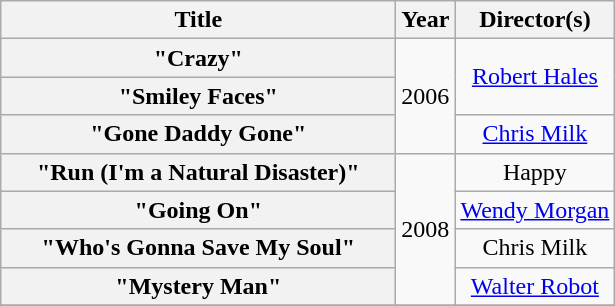<table class="wikitable plainrowheaders" style="text-align:center;">
<tr>
<th scope="col" style="width:16em;">Title</th>
<th scope="col">Year</th>
<th scope="col">Director(s)</th>
</tr>
<tr>
<th scope="row">"Crazy"</th>
<td rowspan="3">2006</td>
<td rowspan="2"><a href='#'>Robert Hales</a></td>
</tr>
<tr>
<th scope="row">"Smiley Faces"</th>
</tr>
<tr>
<th scope="row">"Gone Daddy Gone"</th>
<td><a href='#'>Chris Milk</a></td>
</tr>
<tr>
<th scope="row">"Run (I'm a Natural Disaster)"</th>
<td rowspan="4">2008</td>
<td>Happy</td>
</tr>
<tr>
<th scope="row">"Going On"</th>
<td><a href='#'>Wendy Morgan</a></td>
</tr>
<tr>
<th scope="row">"Who's Gonna Save My Soul"</th>
<td>Chris Milk</td>
</tr>
<tr>
<th scope="row">"Mystery Man"</th>
<td><a href='#'>Walter Robot</a></td>
</tr>
<tr>
</tr>
</table>
